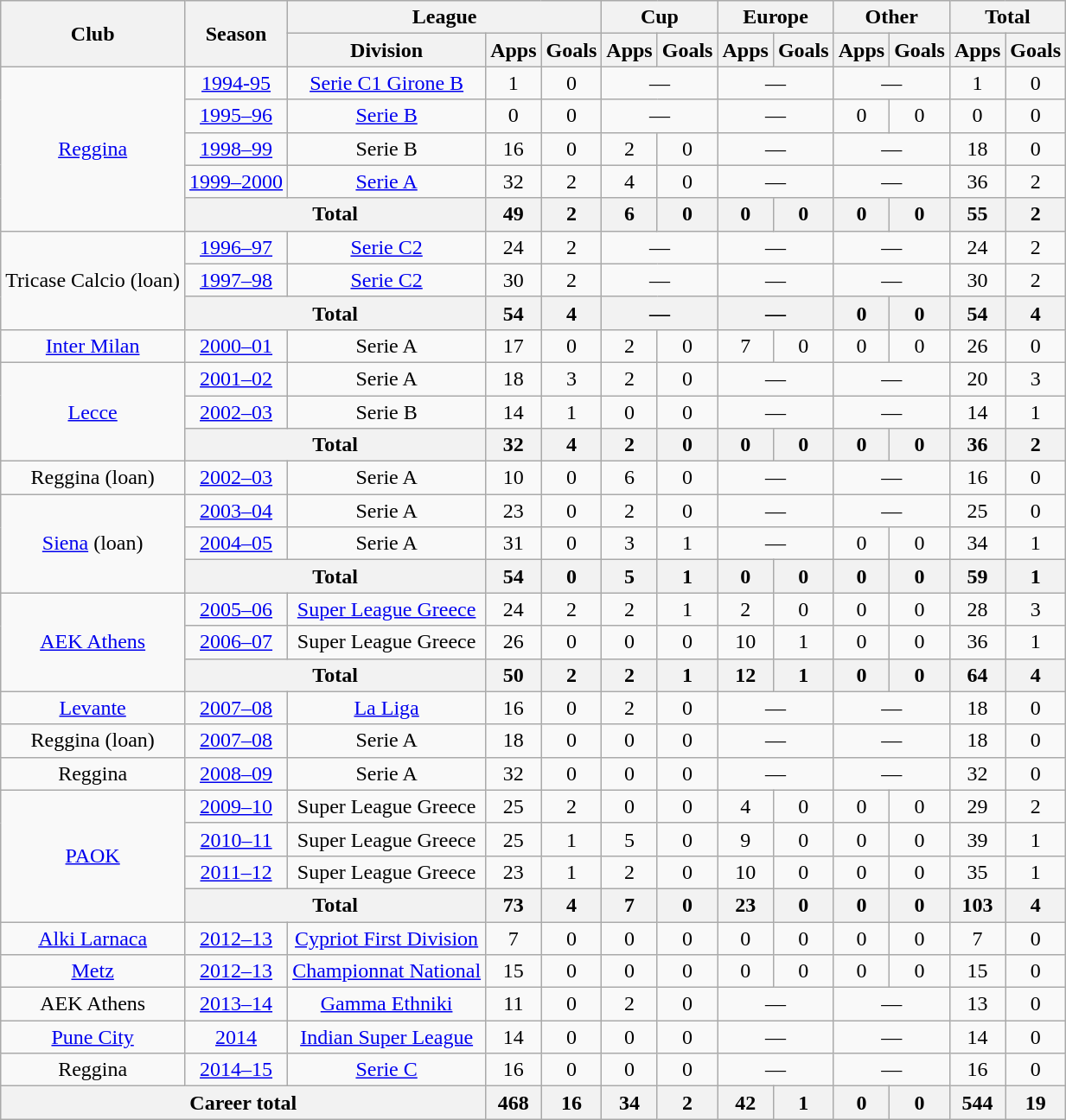<table class="wikitable" style="text-align:center">
<tr>
<th rowspan="2">Club</th>
<th rowspan="2">Season</th>
<th colspan="3">League</th>
<th colspan="2">Cup</th>
<th colspan="2">Europe</th>
<th colspan="2">Other</th>
<th colspan="3">Total</th>
</tr>
<tr>
<th>Division</th>
<th>Apps</th>
<th>Goals</th>
<th>Apps</th>
<th>Goals</th>
<th>Apps</th>
<th>Goals</th>
<th>Apps</th>
<th>Goals</th>
<th>Apps</th>
<th>Goals</th>
</tr>
<tr>
<td rowspan="5"><a href='#'>Reggina</a></td>
<td><a href='#'>1994-95</a></td>
<td><a href='#'>Serie C1 Girone B</a></td>
<td>1</td>
<td>0</td>
<td colspan="2">—</td>
<td colspan="2">—</td>
<td colspan="2">—</td>
<td>1</td>
<td>0</td>
</tr>
<tr>
<td><a href='#'>1995–96</a></td>
<td><a href='#'>Serie B</a></td>
<td>0</td>
<td>0</td>
<td colspan="2">—</td>
<td colspan="2">—</td>
<td>0</td>
<td>0</td>
<td>0</td>
<td>0</td>
</tr>
<tr>
<td><a href='#'>1998–99</a></td>
<td>Serie B</td>
<td>16</td>
<td>0</td>
<td>2</td>
<td>0</td>
<td colspan="2">—</td>
<td colspan="2">—</td>
<td>18</td>
<td>0</td>
</tr>
<tr>
<td><a href='#'>1999–2000</a></td>
<td><a href='#'>Serie A</a></td>
<td>32</td>
<td>2</td>
<td>4</td>
<td>0</td>
<td colspan="2">—</td>
<td colspan="2">—</td>
<td>36</td>
<td>2</td>
</tr>
<tr>
<th colspan="2">Total</th>
<th>49</th>
<th>2</th>
<th>6</th>
<th>0</th>
<th>0</th>
<th>0</th>
<th>0</th>
<th>0</th>
<th>55</th>
<th>2</th>
</tr>
<tr>
<td rowspan="3">Tricase Calcio (loan)</td>
<td><a href='#'>1996–97</a></td>
<td><a href='#'>Serie C2</a></td>
<td>24</td>
<td>2</td>
<td colspan="2">—</td>
<td colspan="2">—</td>
<td colspan="2">—</td>
<td>24</td>
<td>2</td>
</tr>
<tr>
<td><a href='#'>1997–98</a></td>
<td><a href='#'>Serie C2</a></td>
<td>30</td>
<td>2</td>
<td colspan="2">—</td>
<td colspan="2">—</td>
<td colspan="2">—</td>
<td>30</td>
<td>2</td>
</tr>
<tr>
<th colspan="2">Total</th>
<th>54</th>
<th>4</th>
<th colspan="2">—</th>
<th colspan="2">—</th>
<th>0</th>
<th>0</th>
<th>54</th>
<th>4</th>
</tr>
<tr>
<td><a href='#'>Inter Milan</a></td>
<td><a href='#'>2000–01</a></td>
<td>Serie A</td>
<td>17</td>
<td>0</td>
<td>2</td>
<td>0</td>
<td>7</td>
<td>0</td>
<td>0</td>
<td>0</td>
<td>26</td>
<td>0</td>
</tr>
<tr>
<td rowspan="3"><a href='#'>Lecce</a></td>
<td><a href='#'>2001–02</a></td>
<td>Serie A</td>
<td>18</td>
<td>3</td>
<td>2</td>
<td>0</td>
<td colspan="2">—</td>
<td colspan="2">—</td>
<td>20</td>
<td>3</td>
</tr>
<tr>
<td><a href='#'>2002–03</a></td>
<td>Serie B</td>
<td>14</td>
<td>1</td>
<td>0</td>
<td>0</td>
<td colspan="2">—</td>
<td colspan="2">—</td>
<td>14</td>
<td>1</td>
</tr>
<tr>
<th colspan="2">Total</th>
<th>32</th>
<th>4</th>
<th>2</th>
<th>0</th>
<th>0</th>
<th>0</th>
<th>0</th>
<th>0</th>
<th>36</th>
<th>2</th>
</tr>
<tr>
<td>Reggina (loan)</td>
<td><a href='#'>2002–03</a></td>
<td>Serie A</td>
<td>10</td>
<td>0</td>
<td>6</td>
<td>0</td>
<td colspan="2">—</td>
<td colspan="2">—</td>
<td>16</td>
<td>0</td>
</tr>
<tr>
<td rowspan="3"><a href='#'>Siena</a> (loan)</td>
<td><a href='#'>2003–04</a></td>
<td>Serie A</td>
<td>23</td>
<td>0</td>
<td>2</td>
<td>0</td>
<td colspan="2">—</td>
<td colspan="2">—</td>
<td>25</td>
<td>0</td>
</tr>
<tr>
<td><a href='#'>2004–05</a></td>
<td>Serie A</td>
<td>31</td>
<td>0</td>
<td>3</td>
<td>1</td>
<td colspan="2">—</td>
<td>0</td>
<td>0</td>
<td>34</td>
<td>1</td>
</tr>
<tr>
<th colspan="2">Total</th>
<th>54</th>
<th>0</th>
<th>5</th>
<th>1</th>
<th>0</th>
<th>0</th>
<th>0</th>
<th>0</th>
<th>59</th>
<th>1</th>
</tr>
<tr>
<td rowspan="3"><a href='#'>AEK Athens</a></td>
<td><a href='#'>2005–06</a></td>
<td><a href='#'>Super League Greece</a></td>
<td>24</td>
<td>2</td>
<td>2</td>
<td>1</td>
<td>2</td>
<td>0</td>
<td>0</td>
<td>0</td>
<td>28</td>
<td>3</td>
</tr>
<tr>
<td><a href='#'>2006–07</a></td>
<td>Super League Greece</td>
<td>26</td>
<td>0</td>
<td>0</td>
<td>0</td>
<td>10</td>
<td>1</td>
<td>0</td>
<td>0</td>
<td>36</td>
<td>1</td>
</tr>
<tr>
<th colspan="2">Total</th>
<th>50</th>
<th>2</th>
<th>2</th>
<th>1</th>
<th>12</th>
<th>1</th>
<th>0</th>
<th>0</th>
<th>64</th>
<th>4</th>
</tr>
<tr>
<td><a href='#'>Levante</a></td>
<td><a href='#'>2007–08</a></td>
<td><a href='#'>La Liga</a></td>
<td>16</td>
<td>0</td>
<td>2</td>
<td>0</td>
<td colspan="2">—</td>
<td colspan="2">—</td>
<td>18</td>
<td>0</td>
</tr>
<tr>
<td>Reggina (loan)</td>
<td><a href='#'>2007–08</a></td>
<td>Serie A</td>
<td>18</td>
<td>0</td>
<td>0</td>
<td>0</td>
<td colspan="2">—</td>
<td colspan="2">—</td>
<td>18</td>
<td>0</td>
</tr>
<tr>
<td>Reggina</td>
<td><a href='#'>2008–09</a></td>
<td>Serie A</td>
<td>32</td>
<td>0</td>
<td>0</td>
<td>0</td>
<td colspan="2">—</td>
<td colspan="2">—</td>
<td>32</td>
<td>0</td>
</tr>
<tr>
<td rowspan="4"><a href='#'>PAOK</a></td>
<td><a href='#'>2009–10</a></td>
<td>Super League Greece</td>
<td>25</td>
<td>2</td>
<td>0</td>
<td>0</td>
<td>4</td>
<td>0</td>
<td>0</td>
<td>0</td>
<td>29</td>
<td>2</td>
</tr>
<tr>
<td><a href='#'>2010–11</a></td>
<td>Super League Greece</td>
<td>25</td>
<td>1</td>
<td>5</td>
<td>0</td>
<td>9</td>
<td>0</td>
<td>0</td>
<td>0</td>
<td>39</td>
<td>1</td>
</tr>
<tr>
<td><a href='#'>2011–12</a></td>
<td>Super League Greece</td>
<td>23</td>
<td>1</td>
<td>2</td>
<td>0</td>
<td>10</td>
<td>0</td>
<td>0</td>
<td>0</td>
<td>35</td>
<td>1</td>
</tr>
<tr>
<th colspan="2">Total</th>
<th>73</th>
<th>4</th>
<th>7</th>
<th>0</th>
<th>23</th>
<th>0</th>
<th>0</th>
<th>0</th>
<th>103</th>
<th>4</th>
</tr>
<tr>
<td><a href='#'>Alki Larnaca</a></td>
<td><a href='#'>2012–13</a></td>
<td><a href='#'>Cypriot First Division</a></td>
<td>7</td>
<td>0</td>
<td>0</td>
<td>0</td>
<td>0</td>
<td>0</td>
<td>0</td>
<td>0</td>
<td>7</td>
<td>0</td>
</tr>
<tr>
<td><a href='#'>Metz</a></td>
<td><a href='#'>2012–13</a></td>
<td><a href='#'>Championnat National</a></td>
<td>15</td>
<td>0</td>
<td>0</td>
<td>0</td>
<td>0</td>
<td>0</td>
<td>0</td>
<td>0</td>
<td>15</td>
<td>0</td>
</tr>
<tr>
<td>AEK Athens</td>
<td><a href='#'>2013–14</a></td>
<td><a href='#'>Gamma Ethniki</a></td>
<td>11</td>
<td>0</td>
<td>2</td>
<td>0</td>
<td colspan="2">—</td>
<td colspan="2">—</td>
<td>13</td>
<td>0</td>
</tr>
<tr>
<td><a href='#'>Pune City</a></td>
<td><a href='#'>2014</a></td>
<td><a href='#'>Indian Super League</a></td>
<td>14</td>
<td>0</td>
<td>0</td>
<td>0</td>
<td colspan="2">—</td>
<td colspan="2">—</td>
<td>14</td>
<td>0</td>
</tr>
<tr>
<td>Reggina</td>
<td><a href='#'>2014–15</a></td>
<td><a href='#'>Serie C</a></td>
<td>16</td>
<td>0</td>
<td>0</td>
<td>0</td>
<td colspan="2">—</td>
<td colspan="2">—</td>
<td>16</td>
<td>0</td>
</tr>
<tr>
<th colspan="3">Career total</th>
<th>468</th>
<th>16</th>
<th>34</th>
<th>2</th>
<th>42</th>
<th>1</th>
<th>0</th>
<th>0</th>
<th>544</th>
<th>19</th>
</tr>
</table>
